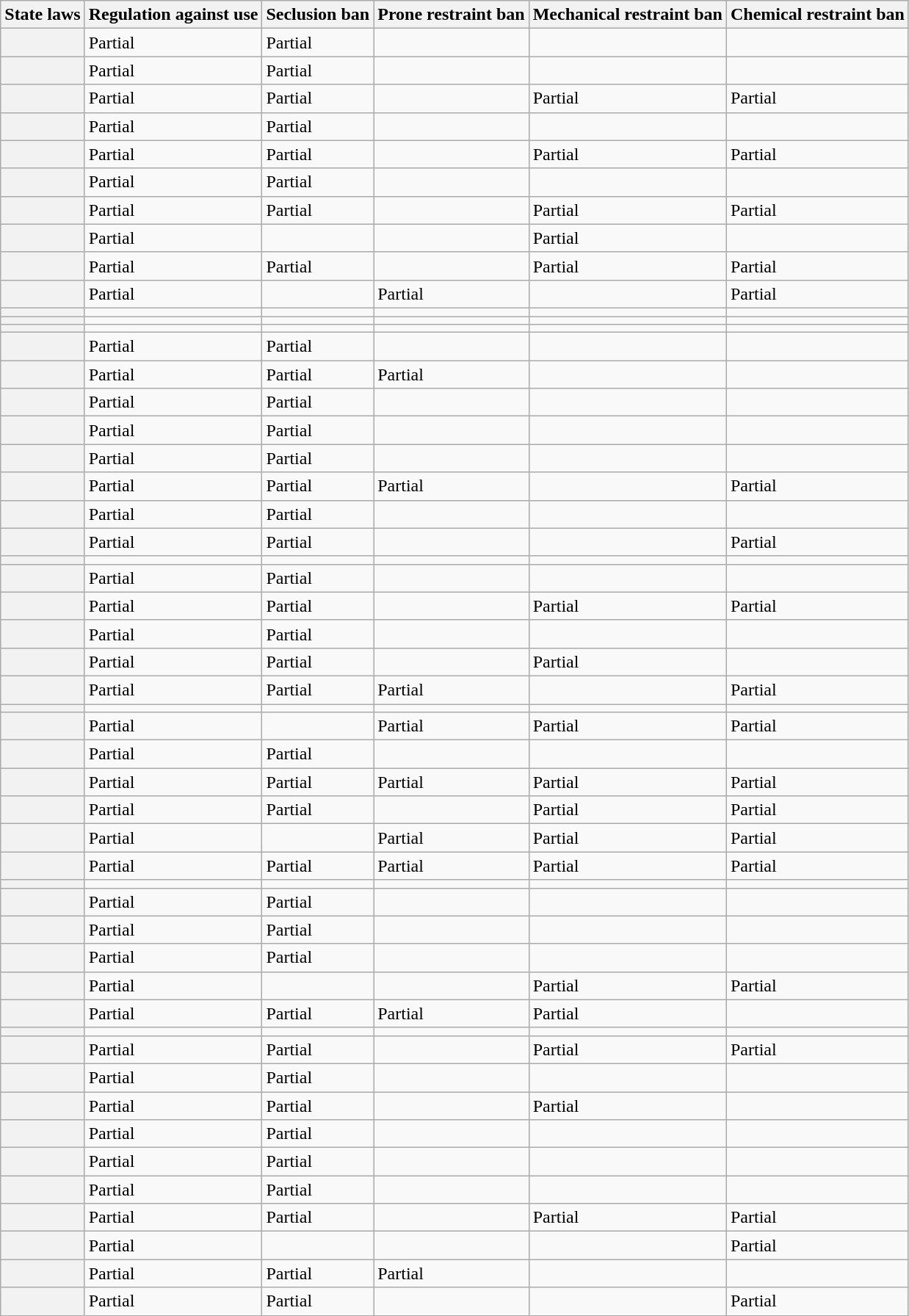<table class="wikitable">
<tr>
<th>State laws</th>
<th>Regulation against use</th>
<th>Seclusion ban</th>
<th>Prone restraint ban</th>
<th>Mechanical restraint ban</th>
<th>Chemical restraint ban</th>
</tr>
<tr>
<th></th>
<td> Partial</td>
<td> Partial</td>
<td></td>
<td></td>
<td></td>
</tr>
<tr>
<th></th>
<td> Partial</td>
<td> Partial</td>
<td></td>
<td></td>
<td></td>
</tr>
<tr>
<th></th>
<td> Partial</td>
<td> Partial</td>
<td></td>
<td> Partial</td>
<td> Partial</td>
</tr>
<tr>
<th></th>
<td> Partial</td>
<td> Partial</td>
<td></td>
<td></td>
<td></td>
</tr>
<tr>
<th></th>
<td> Partial</td>
<td> Partial</td>
<td></td>
<td> Partial</td>
<td> Partial</td>
</tr>
<tr>
<th></th>
<td> Partial</td>
<td> Partial</td>
<td></td>
<td></td>
<td></td>
</tr>
<tr>
<th></th>
<td> Partial</td>
<td> Partial</td>
<td></td>
<td> Partial</td>
<td> Partial</td>
</tr>
<tr>
<th></th>
<td> Partial</td>
<td></td>
<td></td>
<td> Partial</td>
<td></td>
</tr>
<tr>
<th></th>
<td> Partial</td>
<td> Partial</td>
<td></td>
<td> Partial</td>
<td> Partial</td>
</tr>
<tr>
<th></th>
<td> Partial</td>
<td></td>
<td> Partial</td>
<td></td>
<td> Partial</td>
</tr>
<tr>
<th></th>
<td></td>
<td></td>
<td></td>
<td></td>
<td></td>
</tr>
<tr>
<th></th>
<td></td>
<td></td>
<td></td>
<td></td>
<td></td>
</tr>
<tr>
<th></th>
<td></td>
<td></td>
<td></td>
<td></td>
<td></td>
</tr>
<tr>
<th></th>
<td> Partial</td>
<td> Partial</td>
<td></td>
<td></td>
<td></td>
</tr>
<tr>
<th></th>
<td> Partial</td>
<td> Partial</td>
<td> Partial</td>
<td></td>
<td></td>
</tr>
<tr>
<th></th>
<td> Partial</td>
<td> Partial</td>
<td></td>
<td></td>
<td></td>
</tr>
<tr>
<th></th>
<td> Partial</td>
<td> Partial</td>
<td></td>
<td></td>
<td></td>
</tr>
<tr>
<th></th>
<td> Partial</td>
<td> Partial</td>
<td></td>
<td></td>
<td></td>
</tr>
<tr>
<th></th>
<td> Partial</td>
<td> Partial</td>
<td> Partial</td>
<td></td>
<td> Partial</td>
</tr>
<tr>
<th></th>
<td> Partial</td>
<td> Partial</td>
<td></td>
<td></td>
<td></td>
</tr>
<tr>
<th></th>
<td> Partial</td>
<td> Partial</td>
<td></td>
<td></td>
<td> Partial</td>
</tr>
<tr>
<th></th>
<td></td>
<td></td>
<td></td>
<td></td>
<td></td>
</tr>
<tr>
<th></th>
<td> Partial</td>
<td> Partial</td>
<td></td>
<td></td>
<td></td>
</tr>
<tr>
<th></th>
<td> Partial</td>
<td> Partial</td>
<td></td>
<td> Partial</td>
<td> Partial</td>
</tr>
<tr>
<th></th>
<td> Partial</td>
<td> Partial</td>
<td></td>
<td></td>
<td></td>
</tr>
<tr>
<th></th>
<td> Partial</td>
<td> Partial</td>
<td></td>
<td> Partial</td>
<td></td>
</tr>
<tr>
<th></th>
<td> Partial</td>
<td> Partial</td>
<td> Partial</td>
<td></td>
<td> Partial</td>
</tr>
<tr>
<th></th>
<td></td>
<td></td>
<td></td>
<td></td>
<td></td>
</tr>
<tr>
<th></th>
<td> Partial</td>
<td></td>
<td> Partial</td>
<td> Partial</td>
<td> Partial</td>
</tr>
<tr>
<th></th>
<td> Partial</td>
<td> Partial</td>
<td></td>
<td></td>
<td></td>
</tr>
<tr>
<th></th>
<td> Partial</td>
<td> Partial</td>
<td> Partial</td>
<td> Partial</td>
<td> Partial</td>
</tr>
<tr>
<th></th>
<td> Partial</td>
<td> Partial</td>
<td></td>
<td> Partial</td>
<td> Partial</td>
</tr>
<tr>
<th></th>
<td> Partial</td>
<td></td>
<td> Partial</td>
<td> Partial</td>
<td> Partial</td>
</tr>
<tr>
<th></th>
<td> Partial</td>
<td> Partial</td>
<td> Partial</td>
<td> Partial</td>
<td> Partial</td>
</tr>
<tr>
<th></th>
<td></td>
<td></td>
<td></td>
<td></td>
<td></td>
</tr>
<tr>
<th></th>
<td> Partial</td>
<td> Partial</td>
<td></td>
<td></td>
<td></td>
</tr>
<tr>
<th></th>
<td> Partial</td>
<td> Partial</td>
<td></td>
<td></td>
<td></td>
</tr>
<tr>
<th></th>
<td> Partial</td>
<td> Partial</td>
<td></td>
<td></td>
<td></td>
</tr>
<tr>
<th></th>
<td> Partial</td>
<td></td>
<td></td>
<td> Partial</td>
<td> Partial</td>
</tr>
<tr>
<th></th>
<td> Partial</td>
<td> Partial</td>
<td> Partial</td>
<td> Partial</td>
<td></td>
</tr>
<tr>
<th></th>
<td></td>
<td></td>
<td></td>
<td></td>
<td></td>
</tr>
<tr>
<th></th>
<td> Partial</td>
<td> Partial</td>
<td></td>
<td> Partial</td>
<td> Partial</td>
</tr>
<tr>
<th></th>
<td> Partial</td>
<td> Partial</td>
<td></td>
<td></td>
<td></td>
</tr>
<tr>
<th></th>
<td> Partial</td>
<td> Partial</td>
<td></td>
<td> Partial</td>
<td></td>
</tr>
<tr>
<th></th>
<td> Partial</td>
<td> Partial</td>
<td></td>
<td></td>
<td></td>
</tr>
<tr>
<th></th>
<td> Partial</td>
<td> Partial</td>
<td></td>
<td></td>
<td></td>
</tr>
<tr>
<th></th>
<td> Partial</td>
<td> Partial</td>
<td></td>
<td></td>
<td></td>
</tr>
<tr>
<th></th>
<td> Partial</td>
<td> Partial</td>
<td></td>
<td> Partial</td>
<td> Partial</td>
</tr>
<tr>
<th></th>
<td> Partial</td>
<td></td>
<td></td>
<td></td>
<td> Partial</td>
</tr>
<tr>
<th></th>
<td> Partial</td>
<td> Partial</td>
<td> Partial</td>
<td></td>
<td></td>
</tr>
<tr>
<th></th>
<td> Partial</td>
<td> Partial</td>
<td></td>
<td></td>
<td> Partial</td>
</tr>
</table>
